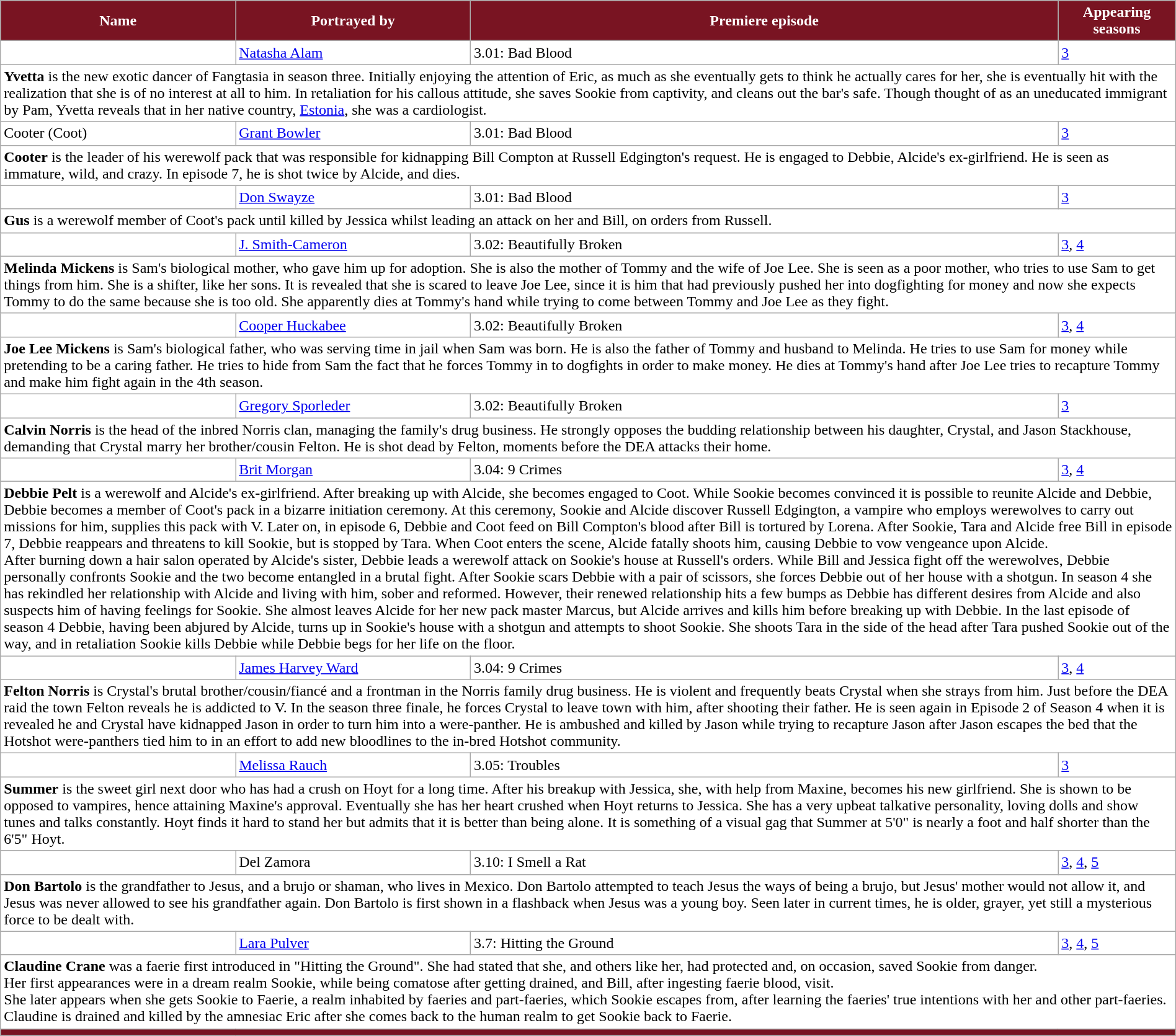<table class="wikitable" style="width:100%; margin-right:auto; background: #FFFFFF;">
<tr style="color:white">
<th style="background-color:#791422; width:20%">Name</th>
<th style="background-color:#791422; width:20%">Portrayed by</th>
<th style="background-color:#791422; width:50%">Premiere episode</th>
<th style="background-color:#791422; width:10%">Appearing seasons</th>
</tr>
<tr>
<td></td>
<td><a href='#'>Natasha Alam</a></td>
<td>3.01: Bad Blood</td>
<td><a href='#'>3</a></td>
</tr>
<tr>
<td colspan="5"><strong>Yvetta</strong> is the new exotic dancer of Fangtasia in season three. Initially enjoying the attention of Eric, as much as she eventually gets to think he actually cares for her, she is eventually hit with the realization that she is of no interest at all to him. In retaliation for his callous attitude, she saves Sookie from captivity, and cleans out the bar's safe. Though thought of as an uneducated immigrant by Pam, Yvetta reveals that in her native country, <a href='#'>Estonia</a>, she was a cardiologist.</td>
</tr>
<tr>
<td>Cooter (Coot)</td>
<td><a href='#'>Grant Bowler</a></td>
<td>3.01: Bad Blood</td>
<td><a href='#'>3</a></td>
</tr>
<tr>
<td colspan="5"><strong>Cooter</strong> is the leader of his werewolf pack that was responsible for kidnapping Bill Compton at Russell Edgington's request. He is engaged to Debbie, Alcide's ex-girlfriend. He is seen as immature, wild, and crazy. In episode 7, he is shot twice by Alcide, and dies.</td>
</tr>
<tr>
<td></td>
<td><a href='#'>Don Swayze</a></td>
<td>3.01: Bad Blood</td>
<td><a href='#'>3</a></td>
</tr>
<tr>
<td colspan="5"><strong>Gus</strong> is a werewolf member of Coot's pack until killed by Jessica whilst leading an attack on her and Bill, on orders from Russell.</td>
</tr>
<tr>
<td></td>
<td><a href='#'>J. Smith-Cameron</a></td>
<td>3.02: Beautifully Broken</td>
<td><a href='#'>3</a>, <a href='#'>4</a></td>
</tr>
<tr>
<td colspan="5"><strong>Melinda Mickens</strong> is Sam's biological mother, who gave him up for adoption. She is also the mother of Tommy and the wife of Joe Lee. She is seen as a poor mother, who tries to use Sam to get things from him. She is a shifter, like her sons. It is revealed that she is scared to leave Joe Lee, since it is him that had previously pushed her into dogfighting for money and now she expects Tommy to do the same because she is too old. She apparently dies at Tommy's hand while trying to come between Tommy and Joe Lee as they fight.</td>
</tr>
<tr>
<td></td>
<td><a href='#'>Cooper Huckabee</a></td>
<td>3.02: Beautifully Broken</td>
<td><a href='#'>3</a>, <a href='#'>4</a></td>
</tr>
<tr>
<td colspan="5"><strong>Joe Lee Mickens</strong> is Sam's biological father, who was serving time in jail when Sam was born. He is also the father of Tommy and husband to Melinda. He tries to use Sam for money while pretending to be a caring father. He tries to hide from Sam the fact that he forces Tommy in to dogfights in order to make money. He dies at Tommy's hand after Joe Lee tries to recapture Tommy and make him fight again in the 4th season.</td>
</tr>
<tr>
<td></td>
<td><a href='#'>Gregory Sporleder</a></td>
<td>3.02: Beautifully Broken</td>
<td><a href='#'>3</a></td>
</tr>
<tr>
<td colspan="5"><strong>Calvin Norris</strong> is the head of the inbred Norris clan, managing the family's drug business. He strongly opposes the budding relationship between his daughter, Crystal, and Jason Stackhouse, demanding that Crystal marry her brother/cousin Felton. He is shot dead by Felton, moments before the DEA attacks their home.</td>
</tr>
<tr>
<td></td>
<td><a href='#'>Brit Morgan</a></td>
<td>3.04: 9 Crimes</td>
<td><a href='#'>3</a>, <a href='#'>4</a></td>
</tr>
<tr>
<td colspan="5"><strong>Debbie Pelt</strong> is a werewolf and Alcide's ex-girlfriend. After breaking up with Alcide, she becomes engaged to Coot. While Sookie becomes convinced it is possible to reunite Alcide and Debbie, Debbie becomes a member of Coot's pack in a bizarre initiation ceremony. At this ceremony, Sookie and Alcide discover Russell Edgington, a vampire who employs werewolves to carry out missions for him, supplies this pack with V. Later on, in episode 6, Debbie and Coot feed on Bill Compton's blood after Bill is tortured by Lorena. After Sookie, Tara and Alcide free Bill in episode 7, Debbie reappears and threatens to kill Sookie, but is stopped by Tara. When Coot enters the scene, Alcide fatally shoots him, causing Debbie to vow vengeance upon Alcide.<br>After burning down a hair salon operated by Alcide's sister, Debbie leads a werewolf attack on Sookie's house at Russell's orders. While Bill and Jessica fight off the werewolves, Debbie personally confronts Sookie and the two become entangled in a brutal fight. After Sookie scars Debbie with a pair of scissors, she forces Debbie out of her house with a shotgun. In season 4 she has rekindled her relationship with Alcide and living with him, sober and reformed. However, their renewed relationship hits a few bumps as Debbie has different desires from Alcide and also suspects him of having feelings for Sookie. She almost leaves Alcide for her new pack master Marcus, but Alcide arrives and kills him before breaking up with Debbie.
In the last episode of season 4 Debbie, having been abjured by Alcide, turns up in Sookie's house with a shotgun and attempts to shoot Sookie. She shoots Tara in the side of the head after Tara pushed Sookie out of the way, and in retaliation Sookie kills Debbie while Debbie begs for her life on the floor.</td>
</tr>
<tr>
<td></td>
<td><a href='#'>James Harvey Ward</a></td>
<td>3.04: 9 Crimes</td>
<td><a href='#'>3</a>, <a href='#'>4</a></td>
</tr>
<tr>
<td colspan="5"><strong>Felton Norris</strong> is Crystal's brutal brother/cousin/fiancé and a frontman in the Norris family drug business. He is violent and frequently beats Crystal when she strays from him. Just before the DEA raid the town Felton reveals he is addicted to V. In the season three finale, he forces Crystal to leave town with him, after shooting their father. He is seen again in Episode 2 of Season 4 when it is revealed he and Crystal have kidnapped Jason in order to turn him into a were-panther. He is ambushed and killed by Jason while trying to recapture Jason after Jason escapes the bed that the Hotshot were-panthers tied him to in an effort to add new bloodlines to the in-bred Hotshot community.</td>
</tr>
<tr>
<td></td>
<td><a href='#'>Melissa Rauch</a></td>
<td>3.05: Troubles</td>
<td><a href='#'>3</a></td>
</tr>
<tr>
<td colspan="5"><strong>Summer</strong> is the sweet girl next door who has had a crush on Hoyt for a long time. After his breakup with Jessica, she, with help from Maxine, becomes his new girlfriend. She is shown to be opposed to vampires, hence attaining Maxine's approval. Eventually she has her heart crushed when Hoyt returns to Jessica. She has a very upbeat talkative personality, loving dolls and show tunes and talks constantly. Hoyt finds it hard to stand her but admits that it is better than being alone. It is something of a visual gag that Summer at 5'0" is nearly a foot and half shorter than the 6'5" Hoyt.</td>
</tr>
<tr>
<td></td>
<td>Del Zamora</td>
<td>3.10: I Smell a Rat</td>
<td><a href='#'>3</a>, <a href='#'>4</a>, <a href='#'>5</a></td>
</tr>
<tr>
<td colspan="5"><strong>Don Bartolo</strong> is the grandfather to Jesus, and a brujo or shaman, who lives in Mexico. Don Bartolo attempted to teach Jesus the ways of being a brujo, but Jesus' mother would not allow it, and Jesus was never allowed to see his grandfather again. Don Bartolo is first shown in a flashback when Jesus was a young boy. Seen later in current times, he is older, grayer, yet still a mysterious force to be dealt with.</td>
</tr>
<tr>
<td></td>
<td><a href='#'>Lara Pulver</a></td>
<td>3.7: Hitting the Ground</td>
<td><a href='#'>3</a>, <a href='#'>4</a>, <a href='#'>5</a></td>
</tr>
<tr>
<td colspan="5"><strong>Claudine Crane</strong> was a faerie first introduced in "Hitting the Ground". She had stated that she, and others like her, had protected and, on occasion, saved Sookie from danger.<br>Her first appearances were in a dream realm Sookie, while being comatose after getting drained, and Bill, after ingesting faerie blood, visit.<br>She later appears when she gets Sookie to Faerie, a realm inhabited by faeries and part-faeries, which Sookie escapes from, after learning the faeries' true intentions with her and other part-faeries.<br>Claudine is drained and killed by the amnesiac Eric after she comes back to the human realm to get Sookie back to Faerie.</td>
</tr>
<tr>
<td colspan="5" bgcolor="#791422"></td>
</tr>
<tr>
</tr>
</table>
